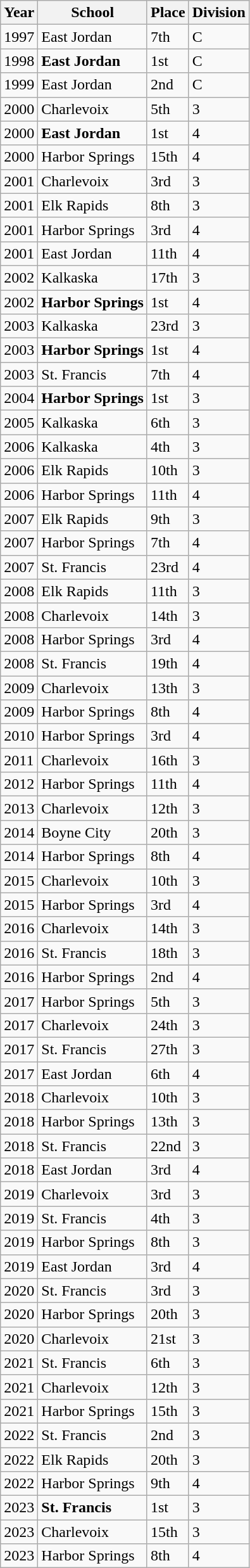<table class="wikitable collapsible sortable">
<tr>
<th>Year</th>
<th>School</th>
<th>Place</th>
<th>Division</th>
</tr>
<tr>
<td>1997</td>
<td>East Jordan</td>
<td>7th</td>
<td>C</td>
</tr>
<tr>
<td>1998</td>
<td><strong>East Jordan</strong></td>
<td>1st</td>
<td>C</td>
</tr>
<tr>
<td>1999</td>
<td>East Jordan</td>
<td>2nd</td>
<td>C</td>
</tr>
<tr>
<td>2000</td>
<td>Charlevoix</td>
<td>5th</td>
<td>3</td>
</tr>
<tr>
<td>2000</td>
<td><strong>East Jordan</strong></td>
<td>1st</td>
<td>4</td>
</tr>
<tr>
<td>2000</td>
<td>Harbor Springs</td>
<td>15th</td>
<td>4</td>
</tr>
<tr>
<td>2001</td>
<td>Charlevoix</td>
<td>3rd</td>
<td>3</td>
</tr>
<tr>
<td>2001</td>
<td>Elk Rapids</td>
<td>8th</td>
<td>3</td>
</tr>
<tr>
<td>2001</td>
<td>Harbor Springs</td>
<td>3rd</td>
<td>4</td>
</tr>
<tr>
<td>2001</td>
<td>East Jordan</td>
<td>11th</td>
<td>4</td>
</tr>
<tr>
<td>2002</td>
<td>Kalkaska</td>
<td>17th</td>
<td>3</td>
</tr>
<tr>
<td>2002</td>
<td><strong>Harbor Springs</strong></td>
<td>1st</td>
<td>4</td>
</tr>
<tr>
<td>2003</td>
<td>Kalkaska</td>
<td>23rd</td>
<td>3</td>
</tr>
<tr>
<td>2003</td>
<td><strong>Harbor Springs</strong></td>
<td>1st</td>
<td>4</td>
</tr>
<tr>
<td>2003</td>
<td>St. Francis</td>
<td>7th</td>
<td>4</td>
</tr>
<tr>
<td>2004</td>
<td><strong>Harbor Springs</strong></td>
<td>1st</td>
<td>3</td>
</tr>
<tr>
<td>2005</td>
<td>Kalkaska</td>
<td>6th</td>
<td>3</td>
</tr>
<tr>
<td>2006</td>
<td>Kalkaska</td>
<td>4th</td>
<td>3</td>
</tr>
<tr>
<td>2006</td>
<td>Elk Rapids</td>
<td>10th</td>
<td>3</td>
</tr>
<tr>
<td>2006</td>
<td>Harbor Springs</td>
<td>11th</td>
<td>4</td>
</tr>
<tr>
<td>2007</td>
<td>Elk Rapids</td>
<td>9th</td>
<td>3</td>
</tr>
<tr>
<td>2007</td>
<td>Harbor Springs</td>
<td>7th</td>
<td>4</td>
</tr>
<tr>
<td>2007</td>
<td>St. Francis</td>
<td>23rd</td>
<td>4</td>
</tr>
<tr>
<td>2008</td>
<td>Elk Rapids</td>
<td>11th</td>
<td>3</td>
</tr>
<tr>
<td>2008</td>
<td>Charlevoix</td>
<td>14th</td>
<td>3</td>
</tr>
<tr>
<td>2008</td>
<td>Harbor Springs</td>
<td>3rd</td>
<td>4</td>
</tr>
<tr>
<td>2008</td>
<td>St. Francis</td>
<td>19th</td>
<td>4</td>
</tr>
<tr>
<td>2009</td>
<td>Charlevoix</td>
<td>13th</td>
<td>3</td>
</tr>
<tr>
<td>2009</td>
<td>Harbor Springs</td>
<td>8th</td>
<td>4</td>
</tr>
<tr>
<td>2010</td>
<td>Harbor Springs</td>
<td>3rd</td>
<td>4</td>
</tr>
<tr>
<td>2011</td>
<td>Charlevoix</td>
<td>16th</td>
<td>3</td>
</tr>
<tr>
<td>2012</td>
<td>Harbor Springs</td>
<td>11th</td>
<td>4</td>
</tr>
<tr>
<td>2013</td>
<td>Charlevoix</td>
<td>12th</td>
<td>3</td>
</tr>
<tr>
<td>2014</td>
<td>Boyne City</td>
<td>20th</td>
<td>3</td>
</tr>
<tr>
<td>2014</td>
<td>Harbor Springs</td>
<td>8th</td>
<td>4</td>
</tr>
<tr>
<td>2015</td>
<td>Charlevoix</td>
<td>10th</td>
<td>3</td>
</tr>
<tr>
<td>2015</td>
<td>Harbor Springs</td>
<td>3rd</td>
<td>4</td>
</tr>
<tr>
<td>2016</td>
<td>Charlevoix</td>
<td>14th</td>
<td>3</td>
</tr>
<tr>
<td>2016</td>
<td>St. Francis</td>
<td>18th</td>
<td>3</td>
</tr>
<tr>
<td>2016</td>
<td>Harbor Springs</td>
<td>2nd</td>
<td>4</td>
</tr>
<tr>
<td>2017</td>
<td>Harbor Springs</td>
<td>5th</td>
<td>3</td>
</tr>
<tr>
<td>2017</td>
<td>Charlevoix</td>
<td>24th</td>
<td>3</td>
</tr>
<tr>
<td>2017</td>
<td>St. Francis</td>
<td>27th</td>
<td>3</td>
</tr>
<tr>
<td>2017</td>
<td>East Jordan</td>
<td>6th</td>
<td>4</td>
</tr>
<tr>
<td>2018</td>
<td>Charlevoix</td>
<td>10th</td>
<td>3</td>
</tr>
<tr>
<td>2018</td>
<td>Harbor Springs</td>
<td>13th</td>
<td>3</td>
</tr>
<tr>
<td>2018</td>
<td>St. Francis</td>
<td>22nd</td>
<td>3</td>
</tr>
<tr>
<td>2018</td>
<td>East Jordan</td>
<td>3rd</td>
<td>4</td>
</tr>
<tr>
<td>2019</td>
<td>Charlevoix</td>
<td>3rd</td>
<td>3</td>
</tr>
<tr>
<td>2019</td>
<td>St. Francis</td>
<td>4th</td>
<td>3</td>
</tr>
<tr>
<td>2019</td>
<td>Harbor Springs</td>
<td>8th</td>
<td>3</td>
</tr>
<tr>
<td>2019</td>
<td>East Jordan</td>
<td>3rd</td>
<td>4</td>
</tr>
<tr>
<td>2020</td>
<td>St. Francis</td>
<td>3rd</td>
<td>3</td>
</tr>
<tr>
<td>2020</td>
<td>Harbor Springs</td>
<td>20th</td>
<td>3</td>
</tr>
<tr>
<td>2020</td>
<td>Charlevoix</td>
<td>21st</td>
<td>3</td>
</tr>
<tr>
<td>2021</td>
<td>St. Francis</td>
<td>6th</td>
<td>3</td>
</tr>
<tr>
<td>2021</td>
<td>Charlevoix</td>
<td>12th</td>
<td>3</td>
</tr>
<tr>
<td>2021</td>
<td>Harbor Springs</td>
<td>15th</td>
<td>3</td>
</tr>
<tr>
<td>2022</td>
<td>St. Francis</td>
<td>2nd</td>
<td>3</td>
</tr>
<tr>
<td>2022</td>
<td>Elk Rapids</td>
<td>20th</td>
<td>3</td>
</tr>
<tr>
<td>2022</td>
<td>Harbor Springs</td>
<td>9th</td>
<td>4</td>
</tr>
<tr>
<td>2023</td>
<td><strong>St. Francis</strong></td>
<td>1st</td>
<td>3</td>
</tr>
<tr>
<td>2023</td>
<td>Charlevoix</td>
<td>15th</td>
<td>3</td>
</tr>
<tr>
<td>2023</td>
<td>Harbor Springs</td>
<td>8th</td>
<td>4</td>
</tr>
</table>
